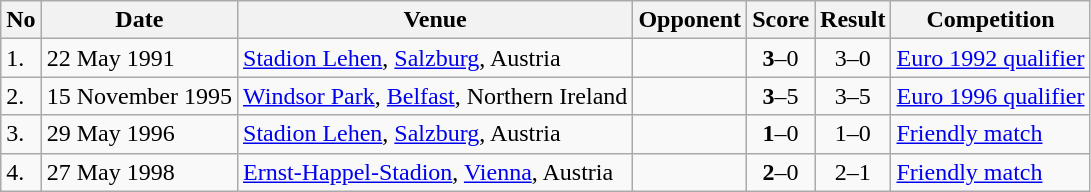<table class="wikitable" style="font-size:100%;">
<tr>
<th>No</th>
<th>Date</th>
<th>Venue</th>
<th>Opponent</th>
<th>Score</th>
<th>Result</th>
<th>Competition</th>
</tr>
<tr>
<td>1.</td>
<td>22 May 1991</td>
<td><a href='#'>Stadion Lehen</a>, <a href='#'>Salzburg</a>, Austria</td>
<td></td>
<td align=center><strong>3</strong>–0</td>
<td align=center>3–0</td>
<td><a href='#'> Euro 1992 qualifier</a></td>
</tr>
<tr>
<td>2.</td>
<td>15 November 1995</td>
<td><a href='#'>Windsor Park</a>, <a href='#'>Belfast</a>, Northern Ireland</td>
<td></td>
<td align=center><strong>3</strong>–5</td>
<td align=center>3–5</td>
<td><a href='#'> Euro 1996 qualifier</a></td>
</tr>
<tr>
<td>3.</td>
<td>29 May 1996</td>
<td><a href='#'>Stadion Lehen</a>, <a href='#'>Salzburg</a>, Austria</td>
<td></td>
<td align=center><strong>1</strong>–0</td>
<td align=center>1–0</td>
<td><a href='#'> Friendly match</a></td>
</tr>
<tr>
<td>4.</td>
<td>27 May 1998</td>
<td><a href='#'>Ernst-Happel-Stadion</a>, <a href='#'>Vienna</a>, Austria</td>
<td></td>
<td align=center><strong>2</strong>–0</td>
<td align=center>2–1</td>
<td><a href='#'> Friendly match</a></td>
</tr>
</table>
